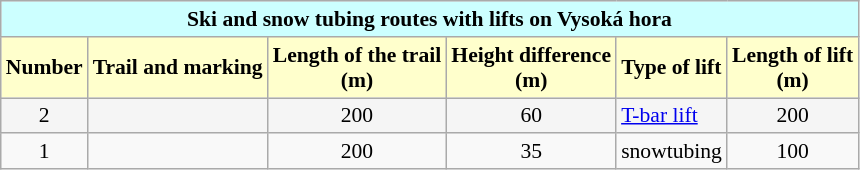<table class="wikitable" style="font-size:90%">
<tr>
<td colspan="6" bgcolor="#CCFFFF" align="center"><strong>Ski and snow tubing routes with lifts on Vysoká hora</strong></td>
</tr>
<tr bgcolor="#FFFFCC">
<td align="center"><strong>Number</strong></td>
<td align="center"><strong>Trail and marking</strong></td>
<td align="center"><strong>Length of the trail</strong><br><strong>(m)</strong></td>
<td align="center"><strong>Height difference</strong><br><strong>(m)</strong></td>
<td><strong>Type of lift</strong></td>
<td align="center"><strong>Length of lift</strong><br><strong>(m)</strong></td>
</tr>
<tr bgcolor="#F5F5F5">
<td align="center">2</td>
<td align="center"></td>
<td align="center">200</td>
<td align="center">60</td>
<td><a href='#'>T-bar lift</a></td>
<td align="center">200</td>
</tr>
<tr>
<td align="center">1</td>
<td align="center"></td>
<td align="center">200</td>
<td align="center">35</td>
<td>snowtubing</td>
<td align="center">100</td>
</tr>
</table>
